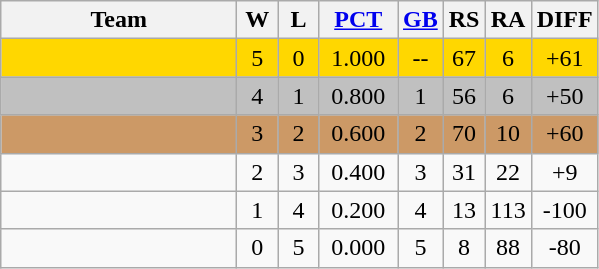<table class=wikitable>
<tr>
<th width=150px>Team</th>
<th width=20px>W</th>
<th width=20px>L</th>
<th width=45px><a href='#'>PCT</a></th>
<th width=20px><a href='#'>GB</a></th>
<th width=20px>RS</th>
<th width=20px>RA</th>
<th width=20px>DIFF</th>
</tr>
<tr align=center bgcolor=gold>
<td align=left></td>
<td>5</td>
<td>0</td>
<td>1.000</td>
<td>--</td>
<td>67</td>
<td>6</td>
<td>+61</td>
</tr>
<tr align=center bgcolor=silver>
<td align=left></td>
<td>4</td>
<td>1</td>
<td>0.800</td>
<td>1</td>
<td>56</td>
<td>6</td>
<td>+50</td>
</tr>
<tr align=center bgcolor=#cc9966>
<td align=left></td>
<td>3</td>
<td>2</td>
<td>0.600</td>
<td>2</td>
<td>70</td>
<td>10</td>
<td>+60</td>
</tr>
<tr align=center>
<td align=left></td>
<td>2</td>
<td>3</td>
<td>0.400</td>
<td>3</td>
<td>31</td>
<td>22</td>
<td>+9</td>
</tr>
<tr align=center>
<td align=left></td>
<td>1</td>
<td>4</td>
<td>0.200</td>
<td>4</td>
<td>13</td>
<td>113</td>
<td>-100</td>
</tr>
<tr align=center>
<td align=left></td>
<td>0</td>
<td>5</td>
<td>0.000</td>
<td>5</td>
<td>8</td>
<td>88</td>
<td>-80</td>
</tr>
</table>
